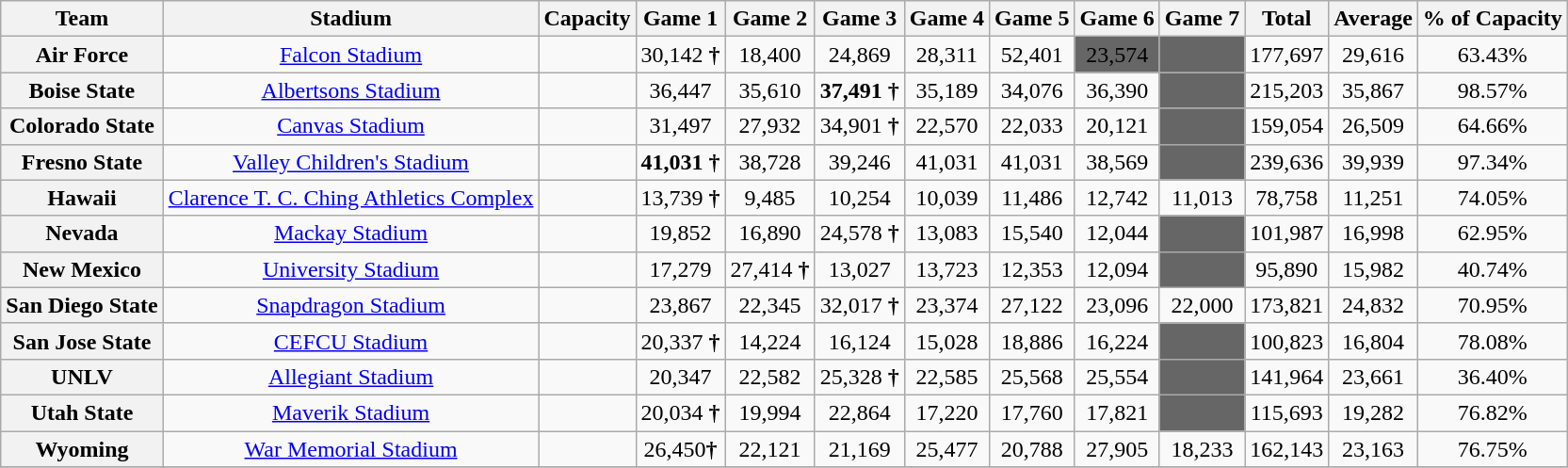<table class="wikitable sortable" style="text-align:center;">
<tr>
<th>Team</th>
<th>Stadium</th>
<th>Capacity</th>
<th>Game 1</th>
<th>Game 2</th>
<th>Game 3</th>
<th>Game 4</th>
<th>Game 5</th>
<th>Game 6</th>
<th>Game 7</th>
<th>Total</th>
<th>Average</th>
<th>% of Capacity</th>
</tr>
<tr>
<th style=>Air Force</th>
<td><a href='#'>Falcon Stadium</a></td>
<td></td>
<td>30,142 <strong>†</strong></td>
<td>18,400</td>
<td>24,869</td>
<td>28,311</td>
<td>52,401</td>
<td style="background:#666666;">23,574</td>
<td style="background:#666666;"></td>
<td>177,697</td>
<td>29,616</td>
<td>63.43%</td>
</tr>
<tr>
<th style=>Boise State</th>
<td><a href='#'>Albertsons Stadium</a></td>
<td></td>
<td>36,447</td>
<td>35,610</td>
<td><strong>37,491</strong> <strong>†</strong></td>
<td>35,189</td>
<td>34,076</td>
<td>36,390</td>
<td style="background:#666666;"></td>
<td>215,203</td>
<td>35,867</td>
<td>98.57%</td>
</tr>
<tr>
<th style=>Colorado State</th>
<td><a href='#'>Canvas Stadium</a></td>
<td></td>
<td>31,497</td>
<td>27,932</td>
<td>34,901 <strong>†</strong></td>
<td>22,570</td>
<td>22,033</td>
<td>20,121</td>
<td style="background:#666666;"></td>
<td>159,054</td>
<td>26,509</td>
<td>64.66%</td>
</tr>
<tr>
<th style=>Fresno State</th>
<td><a href='#'>Valley Children's Stadium</a></td>
<td></td>
<td><strong>41,031</strong> <strong>†</strong></td>
<td>38,728</td>
<td>39,246</td>
<td>41,031</td>
<td>41,031</td>
<td>38,569</td>
<td style="background:#666666;"></td>
<td>239,636</td>
<td>39,939</td>
<td>97.34%</td>
</tr>
<tr>
<th style=>Hawaii</th>
<td><a href='#'>Clarence T. C. Ching Athletics Complex</a></td>
<td></td>
<td>13,739 <strong>†</strong></td>
<td>9,485</td>
<td>10,254</td>
<td>10,039</td>
<td>11,486</td>
<td>12,742</td>
<td>11,013</td>
<td>78,758</td>
<td>11,251</td>
<td>74.05%</td>
</tr>
<tr>
<th style=>Nevada</th>
<td><a href='#'>Mackay Stadium</a></td>
<td></td>
<td>19,852</td>
<td>16,890</td>
<td>24,578 <strong>†</strong></td>
<td>13,083</td>
<td>15,540</td>
<td>12,044</td>
<td style="background:#666666;"></td>
<td>101,987</td>
<td>16,998</td>
<td>62.95%</td>
</tr>
<tr>
<th style=>New Mexico</th>
<td><a href='#'>University Stadium</a></td>
<td></td>
<td>17,279</td>
<td>27,414 <strong>†</strong></td>
<td>13,027</td>
<td>13,723</td>
<td>12,353</td>
<td>12,094</td>
<td style="background:#666666;"></td>
<td>95,890</td>
<td>15,982</td>
<td>40.74%</td>
</tr>
<tr>
<th style=>San Diego State</th>
<td><a href='#'>Snapdragon Stadium</a></td>
<td></td>
<td>23,867</td>
<td>22,345</td>
<td>32,017 <strong>†</strong></td>
<td>23,374</td>
<td>27,122</td>
<td>23,096</td>
<td>22,000</td>
<td>173,821</td>
<td>24,832</td>
<td>70.95%</td>
</tr>
<tr>
<th style=>San Jose State</th>
<td><a href='#'>CEFCU Stadium</a></td>
<td></td>
<td>20,337 <strong>†</strong></td>
<td>14,224</td>
<td>16,124</td>
<td>15,028</td>
<td>18,886</td>
<td>16,224</td>
<td style="background:#666666;"></td>
<td>100,823</td>
<td>16,804</td>
<td>78.08%</td>
</tr>
<tr>
<th style=>UNLV</th>
<td><a href='#'>Allegiant Stadium</a></td>
<td></td>
<td>20,347</td>
<td>22,582</td>
<td>25,328 <strong>†</strong></td>
<td>22,585</td>
<td>25,568</td>
<td>25,554</td>
<td style="background:#666666;"></td>
<td>141,964</td>
<td>23,661</td>
<td>36.40%</td>
</tr>
<tr>
<th style=>Utah State</th>
<td><a href='#'>Maverik Stadium</a></td>
<td></td>
<td>20,034 <strong>†</strong></td>
<td>19,994</td>
<td>22,864</td>
<td>17,220</td>
<td>17,760</td>
<td>17,821</td>
<td style="background:#666666;"></td>
<td>115,693</td>
<td>19,282</td>
<td>76.82%</td>
</tr>
<tr>
<th style=>Wyoming</th>
<td><a href='#'>War Memorial Stadium</a></td>
<td></td>
<td>26,450<strong>†</strong></td>
<td>22,121</td>
<td>21,169</td>
<td>25,477</td>
<td>20,788</td>
<td>27,905</td>
<td>18,233</td>
<td>162,143</td>
<td>23,163</td>
<td>76.75%</td>
</tr>
<tr>
</tr>
</table>
